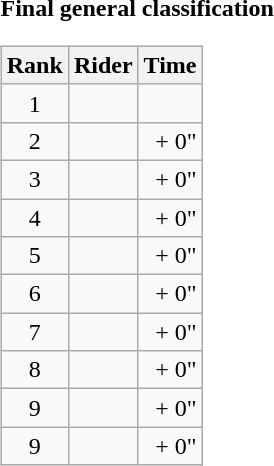<table>
<tr>
<td><strong>Final general classification</strong><br><table class="wikitable">
<tr>
<th scope="col">Rank</th>
<th scope="col">Rider</th>
<th scope="col">Time</th>
</tr>
<tr>
<td style="text-align:center;">1</td>
<td></td>
<td style="text-align:right;"></td>
</tr>
<tr>
<td style="text-align:center;">2</td>
<td></td>
<td style="text-align:right;">+ 0"</td>
</tr>
<tr>
<td style="text-align:center;">3</td>
<td></td>
<td style="text-align:right;">+ 0"</td>
</tr>
<tr>
<td style="text-align:center;">4</td>
<td></td>
<td style="text-align:right;">+ 0"</td>
</tr>
<tr>
<td style="text-align:center;">5</td>
<td></td>
<td style="text-align:right;">+ 0"</td>
</tr>
<tr>
<td style="text-align:center;">6</td>
<td></td>
<td style="text-align:right;">+ 0"</td>
</tr>
<tr>
<td style="text-align:center;">7</td>
<td></td>
<td style="text-align:right;">+ 0"</td>
</tr>
<tr>
<td style="text-align:center;">8</td>
<td></td>
<td style="text-align:right;">+ 0"</td>
</tr>
<tr>
<td style="text-align:center;">9</td>
<td></td>
<td style="text-align:right;">+ 0"</td>
</tr>
<tr>
<td style="text-align:center;">9</td>
<td></td>
<td style="text-align:right;">+ 0"</td>
</tr>
</table>
</td>
</tr>
</table>
